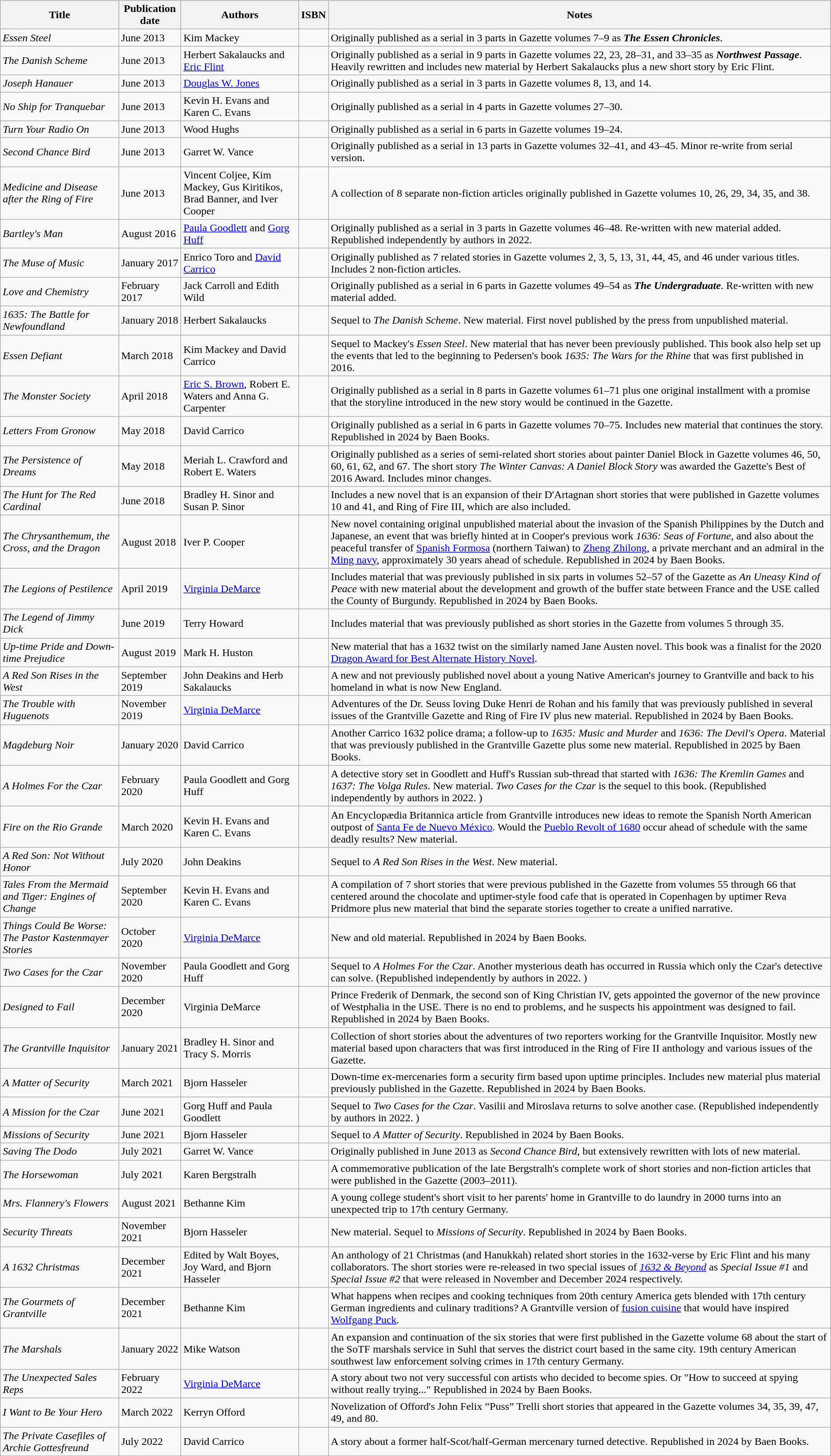<table class="sortable wikitable">
<tr>
<th>Title</th>
<th>Publication date</th>
<th>Authors</th>
<th>ISBN</th>
<th>Notes</th>
</tr>
<tr>
<td><em>Essen Steel</em></td>
<td>June 2013</td>
<td>Kim Mackey</td>
<td></td>
<td>Originally published as a serial in 3 parts in Gazette volumes 7–9 as <strong><em>The Essen Chronicles</em></strong>.<br></td>
</tr>
<tr>
<td><em>The Danish Scheme</em></td>
<td>June 2013</td>
<td>Herbert Sakalaucks and <a href='#'>Eric Flint</a></td>
<td></td>
<td>Originally published as a serial in 9 parts in Gazette volumes 22, 23, 28–31, and 33–35 as <strong><em>Northwest Passage</em></strong>. Heavily rewritten and includes new material by Herbert Sakalaucks plus a new short story by Eric Flint.<br></td>
</tr>
<tr>
<td><em>Joseph Hanauer</em></td>
<td>June 2013</td>
<td><a href='#'>Douglas W. Jones</a></td>
<td></td>
<td>Originally published as a serial in 3 parts in Gazette volumes 8, 13, and 14.<br></td>
</tr>
<tr>
<td><em>No Ship for Tranquebar</em></td>
<td>June 2013</td>
<td>Kevin H. Evans and Karen C. Evans</td>
<td></td>
<td>Originally published as a serial in 4 parts in Gazette volumes 27–30.<br></td>
</tr>
<tr>
<td><em>Turn Your Radio On</em></td>
<td>June 2013</td>
<td>Wood Hughs</td>
<td></td>
<td>Originally published as a serial in 6 parts in Gazette volumes 19–24.<br></td>
</tr>
<tr>
<td><em>Second Chance Bird</em></td>
<td>June 2013</td>
<td>Garret W. Vance</td>
<td></td>
<td>Originally published as a serial in 13 parts in Gazette volumes 32–41, and 43–45. Minor re-write from serial version.<br></td>
</tr>
<tr>
<td><em>Medicine and Disease after the Ring of Fire</em></td>
<td>June 2013</td>
<td>Vincent Coljee, Kim Mackey, Gus Kiritikos, Brad Banner, and Iver Cooper</td>
<td></td>
<td>A collection of 8 separate non-fiction articles originally published in Gazette volumes 10, 26, 29, 34, 35, and 38.<br></td>
</tr>
<tr>
<td><em>Bartley's Man</em></td>
<td>August 2016</td>
<td><a href='#'>Paula Goodlett</a> and <a href='#'>Gorg Huff</a></td>
<td></td>
<td>Originally published as a serial in 3 parts in Gazette volumes 46–48. Re-written with new material added. Republished independently by authors in 2022. <br></td>
</tr>
<tr>
<td><em>The Muse of Music</em></td>
<td>January 2017</td>
<td>Enrico Toro and <a href='#'>David Carrico</a></td>
<td></td>
<td>Originally published as 7 related stories in Gazette volumes 2, 3, 5, 13, 31, 44, 45, and 46 under various titles. Includes 2 non-fiction articles.<br></td>
</tr>
<tr>
<td><em>Love and Chemistry</em></td>
<td>February 2017</td>
<td>Jack Carroll and Edith Wild</td>
<td></td>
<td>Originally published as a serial in 6 parts in Gazette volumes 49–54 as <strong><em>The Undergraduate</em></strong>. Re-written with new material added.<br></td>
</tr>
<tr>
<td><em>1635: The Battle for Newfoundland</em></td>
<td>January 2018</td>
<td>Herbert Sakalaucks</td>
<td></td>
<td>Sequel to <em>The Danish Scheme</em>. New material. First novel published by the press from unpublished material.<br></td>
</tr>
<tr>
<td><em>Essen Defiant</em></td>
<td>March 2018</td>
<td>Kim Mackey and David Carrico</td>
<td></td>
<td>Sequel to Mackey's <em>Essen Steel</em>. New material that has never been previously published. This book also help set up the events that led to the beginning to Pedersen's book <em>1635: The Wars for the Rhine</em> that was first published in 2016.<br></td>
</tr>
<tr>
<td><em>The Monster Society</em></td>
<td>April 2018</td>
<td><a href='#'>Eric S. Brown</a>, Robert E. Waters and Anna G. Carpenter</td>
<td></td>
<td>Originally published as a serial in 8 parts in Gazette volumes 61–71 plus one original installment with a promise that the storyline introduced in the new story would be continued in the Gazette.<br></td>
</tr>
<tr>
<td><em>Letters From Gronow</em></td>
<td>May 2018</td>
<td>David Carrico</td>
<td></td>
<td>Originally published as a serial in 6 parts in Gazette volumes 70–75. Includes new material that continues the story. Republished in 2024 by Baen Books. <br></td>
</tr>
<tr>
<td><em>The Persistence of Dreams</em></td>
<td>May 2018</td>
<td>Meriah L. Crawford and Robert E. Waters</td>
<td></td>
<td>Originally published as a series of semi-related short stories about painter Daniel Block in Gazette volumes 46, 50, 60, 61, 62, and 67. The short story <em>The Winter Canvas: A Daniel Block Story</em> was awarded the Gazette's Best of 2016 Award. Includes minor changes.<br></td>
</tr>
<tr>
<td><em>The Hunt for The Red Cardinal</em></td>
<td>June 2018</td>
<td>Bradley H. Sinor and Susan P. Sinor</td>
<td></td>
<td>Includes a new novel that is an expansion of their D'Artagnan short stories that were published in Gazette volumes 10 and 41, and Ring of Fire III, which are also included.<br></td>
</tr>
<tr>
<td><em>The Chrysanthemum, the Cross, and the Dragon</em></td>
<td>August 2018</td>
<td>Iver P. Cooper</td>
<td></td>
<td>New novel containing original unpublished material about the invasion of the Spanish Philippines by the Dutch and Japanese, an event that was briefly hinted at in Cooper's previous work <em>1636: Seas of Fortune</em>, and also about the peaceful transfer of <a href='#'>Spanish Formosa</a> (northern Taiwan) to <a href='#'>Zheng Zhilong</a>, a private merchant and an admiral in the <a href='#'>Ming navy</a>, approximately 30 years ahead of schedule. Republished in 2024 by Baen Books. <br></td>
</tr>
<tr>
<td><em>The Legions of Pestilence</em></td>
<td>April 2019</td>
<td><a href='#'>Virginia DeMarce</a></td>
<td></td>
<td>Includes material that was previously published in six parts in volumes 52–57 of the Gazette as <em>An Uneasy Kind of Peace</em> with new material about the development and growth of the buffer state between France and the USE called the County of Burgundy. Republished in 2024 by Baen Books. <br></td>
</tr>
<tr>
<td><em>The Legend of Jimmy Dick</em></td>
<td>June 2019</td>
<td>Terry Howard</td>
<td></td>
<td>Includes material that was previously published as short stories in the Gazette from volumes 5 through 35.<br></td>
</tr>
<tr>
<td><em>Up-time Pride and Down-time Prejudice</em></td>
<td>August 2019</td>
<td>Mark H. Huston</td>
<td></td>
<td>New material that has a 1632 twist on the similarly named Jane Austen novel. This book was a finalist for the 2020 <a href='#'>Dragon Award for Best Alternate History Novel</a>.<br></td>
</tr>
<tr>
<td><em>A Red Son Rises in the West</em></td>
<td>September 2019</td>
<td>John Deakins and Herb Sakalaucks</td>
<td></td>
<td>A new and not previously published novel about a young Native American's journey to Grantville and back to his homeland in what is now New England.<br></td>
</tr>
<tr>
<td><em>The Trouble with Huguenots</em></td>
<td>November 2019</td>
<td><a href='#'>Virginia DeMarce</a></td>
<td></td>
<td>Adventures of the Dr. Seuss loving Duke Henri de Rohan and his family that was previously published in several issues of the Grantville Gazette and Ring of Fire IV plus new material. Republished in 2024 by Baen Books. <br></td>
</tr>
<tr>
<td><em>Magdeburg Noir</em></td>
<td>January 2020</td>
<td>David Carrico</td>
<td></td>
<td>Another Carrico 1632 police drama; a follow-up to <em>1635: Music and Murder</em> and <em>1636: The Devil's Opera</em>. Material that was previously published in the Grantville Gazette plus some new material. Republished in 2025 by Baen Books. <br></td>
</tr>
<tr>
<td><em>A Holmes For the Czar</em></td>
<td>February 2020</td>
<td>Paula Goodlett and Gorg Huff</td>
<td></td>
<td>A detective story set in Goodlett and Huff's Russian sub-thread that started with <em>1636: The Kremlin Games</em> and <em>1637: The Volga Rules</em>. New material. <em>Two Cases for the Czar</em> is the sequel to this book. (Republished independently by authors in 2022. )<br></td>
</tr>
<tr>
<td><em>Fire on the Rio Grande</em></td>
<td>March 2020</td>
<td>Kevin H. Evans and Karen C. Evans</td>
<td></td>
<td>An Encyclopædia Britannica article from Grantville introduces new ideas to remote the Spanish North American outpost of <a href='#'>Santa Fe de Nuevo México</a>. Would the <a href='#'>Pueblo Revolt of 1680</a> occur ahead of schedule with the same deadly results? New material.<br></td>
</tr>
<tr>
<td><em>A Red Son: Not Without Honor</em></td>
<td>July 2020</td>
<td>John Deakins</td>
<td></td>
<td>Sequel to <em>A Red Son Rises in the West</em>. New material.<br></td>
</tr>
<tr>
<td><em>Tales From the Mermaid and Tiger: Engines of Change</em></td>
<td>September 2020</td>
<td>Kevin H. Evans and Karen C. Evans</td>
<td></td>
<td>A compilation of 7 short stories that were previous published in the Gazette from volumes 55 through 66 that centered around the chocolate and uptimer-style food cafe that is operated in Copenhagen by uptimer Reva Pridmore plus new material that bind the separate stories together to create a unified narrative.<br></td>
</tr>
<tr>
<td><em>Things Could Be Worse: The Pastor Kastenmayer Stories</em></td>
<td>October 2020</td>
<td><a href='#'>Virginia DeMarce</a></td>
<td></td>
<td>New and old material. Republished in 2024 by Baen Books. <br></td>
</tr>
<tr>
<td><em>Two Cases for the Czar</em></td>
<td>November 2020</td>
<td>Paula Goodlett and Gorg Huff</td>
<td></td>
<td>Sequel to <em>A Holmes For the Czar</em>. Another mysterious death has occurred in Russia which only the Czar's detective can solve. (Republished independently by authors in 2022. )<br></td>
</tr>
<tr>
<td><em>Designed to Fail</em></td>
<td>December 2020</td>
<td>Virginia DeMarce</td>
<td></td>
<td>Prince Frederik of Denmark, the second son of King Christian IV, gets appointed the governor of the new province of Westphalia in the USE. There is no end to problems, and he suspects his appointment was designed to fail. Republished in 2024 by Baen Books. <br></td>
</tr>
<tr>
<td><em>The Grantville Inquisitor</em></td>
<td>January 2021</td>
<td>Bradley H. Sinor and Tracy S. Morris</td>
<td></td>
<td>Collection of short stories about the adventures of two reporters working for the Grantville Inquisitor. Mostly new material based upon characters that was first introduced in the Ring of Fire II anthology and various issues of the Gazette.<br></td>
</tr>
<tr>
<td><em>A Matter of Security</em></td>
<td>March 2021</td>
<td>Bjorn Hasseler</td>
<td></td>
<td>Down-time ex-mercenaries form a security firm based upon uptime principles. Includes new material plus material previously published in the Gazette. Republished in 2024 by Baen Books. <br></td>
</tr>
<tr>
<td><em>A Mission for the Czar</em></td>
<td>June 2021</td>
<td>Gorg Huff and Paula Goodlett</td>
<td></td>
<td>Sequel to <em>Two Cases for the Czar</em>. Vasilii and Miroslava returns to solve another case. (Republished independently by authors in 2022. )<br></td>
</tr>
<tr>
<td><em>Missions of Security</em></td>
<td>June 2021</td>
<td>Bjorn Hasseler</td>
<td></td>
<td>Sequel to <em>A Matter of Security</em>. Republished in 2024 by Baen Books. <br></td>
</tr>
<tr>
<td><em>Saving The Dodo</em></td>
<td>July 2021</td>
<td>Garret W. Vance</td>
<td></td>
<td>Originally published in June 2013 as <em>Second Chance Bird</em>, but extensively rewritten with lots of new material.<br></td>
</tr>
<tr>
<td><em>The Horsewoman</em></td>
<td>July 2021</td>
<td>Karen Bergstralh</td>
<td></td>
<td>A commemorative publication of the late Bergstralh's complete work of short stories and non-fiction articles that were published in the Gazette (2003–2011).<br></td>
</tr>
<tr>
<td><em>Mrs. Flannery's Flowers</em></td>
<td>August 2021</td>
<td>Bethanne Kim</td>
<td></td>
<td>A young college student's short visit to her parents' home in Grantville to do laundry in 2000 turns into an unexpected trip to 17th century Germany.<br></td>
</tr>
<tr>
<td><em>Security Threats</em></td>
<td>November 2021</td>
<td>Bjorn Hasseler</td>
<td></td>
<td>New material. Sequel to <em>Missions of Security</em>. Republished in 2024 by Baen Books. <br></td>
</tr>
<tr>
<td><em>A 1632 Christmas</em></td>
<td>December 2021</td>
<td>Edited by Walt Boyes, Joy Ward, and Bjorn Hasseler</td>
<td></td>
<td>An anthology of 21 Christmas (and Hanukkah) related short stories in the 1632-verse by Eric Flint and his many collaborators. The short stories were re-released in two special issues of <em><a href='#'>1632 & Beyond</a></em> as <em>Special Issue #1</em> and <em>Special Issue #2</em> that were released in November and December 2024 respectively.<br></td>
</tr>
<tr>
<td><em>The Gourmets of Grantville</em></td>
<td>December 2021</td>
<td>Bethanne Kim</td>
<td></td>
<td>What happens when recipes and cooking techniques from 20th century America gets blended with 17th century German ingredients and culinary traditions? A Grantville version of <a href='#'>fusion cuisine</a> that would have inspired <a href='#'>Wolfgang Puck</a>.<br></td>
</tr>
<tr>
<td><em>The Marshals</em></td>
<td>January 2022</td>
<td>Mike Watson</td>
<td></td>
<td>An expansion and continuation of the six stories that were first published in the Gazette volume 68 about the start of the SoTF marshals service in Suhl that serves the district court based in the same city. 19th century American southwest law enforcement solving crimes in 17th century Germany.<br></td>
</tr>
<tr>
<td><em>The Unexpected Sales Reps</em></td>
<td>February 2022</td>
<td><a href='#'>Virginia DeMarce</a></td>
<td></td>
<td>A story about two not very successful con artists who decided to become spies. Or "How to succeed at spying without really trying..." Republished in 2024 by Baen Books. <br></td>
</tr>
<tr>
<td><em>I Want to Be Your Hero</em></td>
<td>March 2022</td>
<td>Kerryn Offord</td>
<td></td>
<td>Novelization of Offord's John Felix “Puss” Trelli short stories that appeared in the Gazette volumes 34, 35, 39, 47, 49, and 80.<br></td>
</tr>
<tr>
<td><em>The Private Casefiles of Archie Gottesfreund</em></td>
<td>July 2022</td>
<td>David Carrico</td>
<td></td>
<td>A story about a former half-Scot/half-German mercenary turned detective. Republished in 2024 by Baen Books. <br></td>
</tr>
</table>
